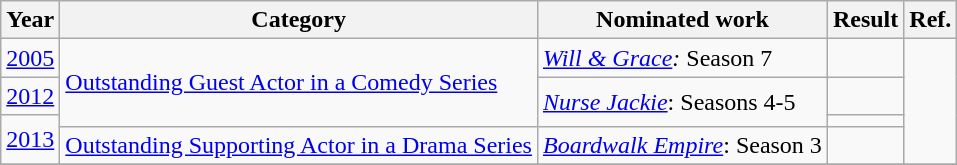<table class="wikitable">
<tr>
<th>Year</th>
<th>Category</th>
<th>Nominated work</th>
<th>Result</th>
<th>Ref.</th>
</tr>
<tr>
<td><a href='#'>2005</a></td>
<td rowspan="3"><a href='#'>Outstanding Guest Actor in a Comedy Series</a></td>
<td><em><a href='#'>Will & Grace</a>:</em> Season 7</td>
<td></td>
<td rowspan="4"></td>
</tr>
<tr>
<td><a href='#'>2012</a></td>
<td rowspan="2"><em><a href='#'>Nurse Jackie</a></em>: Seasons 4-5</td>
<td></td>
</tr>
<tr>
<td rowspan="2"><a href='#'>2013</a></td>
<td></td>
</tr>
<tr>
<td><a href='#'>Outstanding Supporting Actor in a Drama Series</a></td>
<td><em><a href='#'>Boardwalk Empire</a></em>: Season 3</td>
<td></td>
</tr>
<tr>
</tr>
</table>
